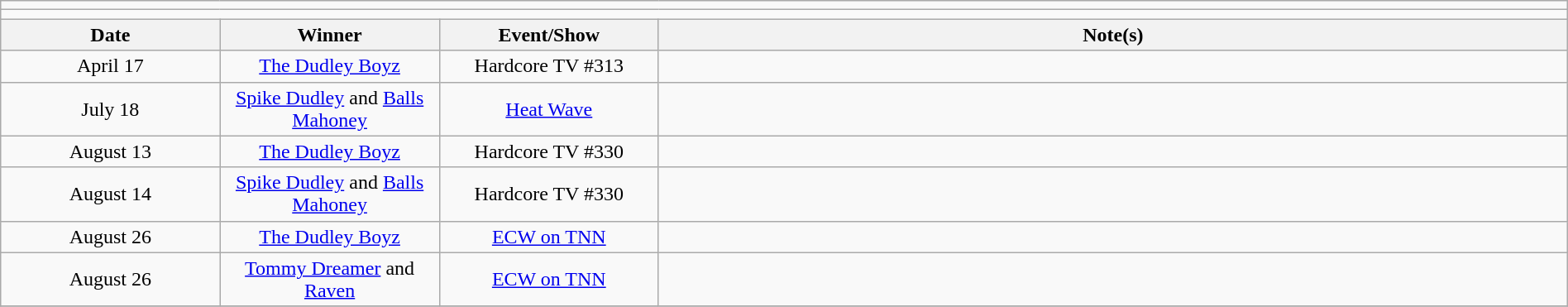<table class="wikitable" style="text-align:center; width:100%;">
<tr>
<td colspan="5"></td>
</tr>
<tr>
<td colspan="5"><strong></strong></td>
</tr>
<tr>
<th width=14%>Date</th>
<th width=14%>Winner</th>
<th width=14%>Event/Show</th>
<th width=58%>Note(s)</th>
</tr>
<tr>
<td>April 17</td>
<td><a href='#'>The Dudley Boyz</a><br></td>
<td>Hardcore TV #313</td>
<td align=left></td>
</tr>
<tr>
<td>July 18</td>
<td><a href='#'>Spike Dudley</a> and <a href='#'>Balls Mahoney</a></td>
<td><a href='#'>Heat Wave</a></td>
<td align=left></td>
</tr>
<tr>
<td>August 13</td>
<td><a href='#'>The Dudley Boyz</a><br></td>
<td>Hardcore TV #330</td>
<td align=left></td>
</tr>
<tr>
<td>August 14</td>
<td><a href='#'>Spike Dudley</a> and <a href='#'>Balls Mahoney</a></td>
<td>Hardcore TV #330</td>
<td align=left></td>
</tr>
<tr>
<td>August 26</td>
<td><a href='#'>The Dudley Boyz</a><br></td>
<td><a href='#'>ECW on TNN</a></td>
<td align=left></td>
</tr>
<tr>
<td>August 26</td>
<td><a href='#'>Tommy Dreamer</a> and <a href='#'>Raven</a></td>
<td><a href='#'>ECW on TNN</a></td>
<td align=left></td>
</tr>
<tr>
</tr>
</table>
